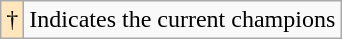<table class="wikitable">
<tr>
<td style="background-color:#FFE6BD">†</td>
<td>Indicates the current champions</td>
</tr>
</table>
